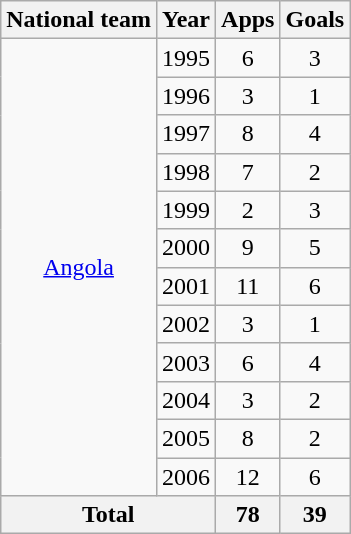<table class="wikitable" style="text-align:center">
<tr>
<th>National team</th>
<th>Year</th>
<th>Apps</th>
<th>Goals</th>
</tr>
<tr>
<td rowspan="12"><a href='#'>Angola</a></td>
<td>1995</td>
<td>6</td>
<td>3</td>
</tr>
<tr>
<td>1996</td>
<td>3</td>
<td>1</td>
</tr>
<tr>
<td>1997</td>
<td>8</td>
<td>4</td>
</tr>
<tr>
<td>1998</td>
<td>7</td>
<td>2</td>
</tr>
<tr>
<td>1999</td>
<td>2</td>
<td>3</td>
</tr>
<tr>
<td>2000</td>
<td>9</td>
<td>5</td>
</tr>
<tr>
<td>2001</td>
<td>11</td>
<td>6</td>
</tr>
<tr>
<td>2002</td>
<td>3</td>
<td>1</td>
</tr>
<tr>
<td>2003</td>
<td>6</td>
<td>4</td>
</tr>
<tr>
<td>2004</td>
<td>3</td>
<td>2</td>
</tr>
<tr>
<td>2005</td>
<td>8</td>
<td>2</td>
</tr>
<tr>
<td>2006</td>
<td>12</td>
<td>6</td>
</tr>
<tr>
<th colspan="2">Total</th>
<th>78</th>
<th>39</th>
</tr>
</table>
